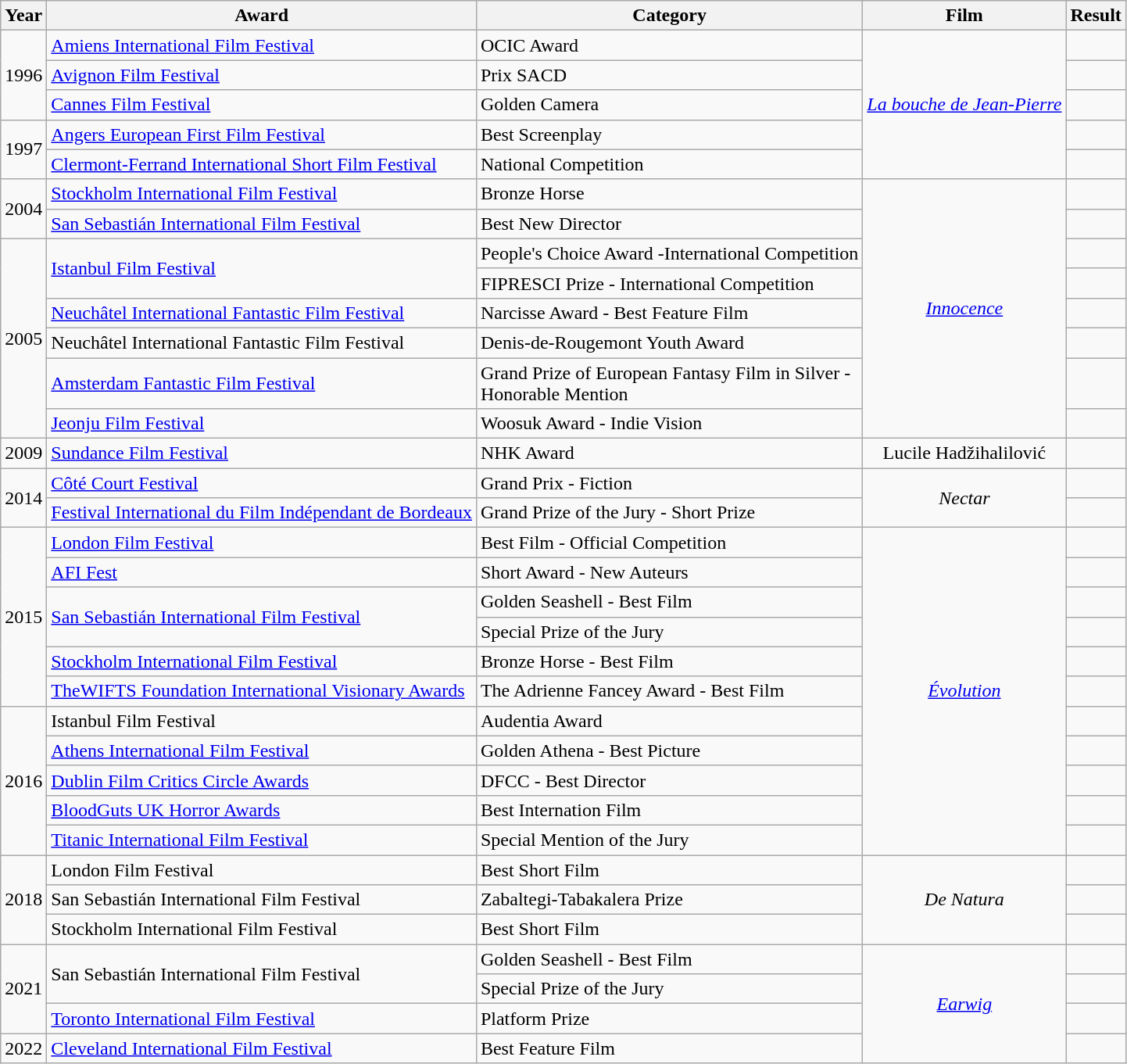<table class="wikitable sortable">
<tr>
<th><strong>Year</strong></th>
<th><strong>Award</strong></th>
<th>Category</th>
<th><strong>Film</strong></th>
<th><strong>Result</strong></th>
</tr>
<tr>
<td rowspan="3" style="text-align:center;">1996</td>
<td><a href='#'>Amiens International Film Festival</a></td>
<td>OCIC Award</td>
<td rowspan="5" style="text-align:center;"><a href='#'><em>La bouche de Jean-Pierre</em></a></td>
<td></td>
</tr>
<tr>
<td><a href='#'>Avignon Film Festival</a></td>
<td>Prix SACD</td>
<td></td>
</tr>
<tr>
<td><a href='#'>Cannes Film Festival</a></td>
<td>Golden Camera</td>
<td></td>
</tr>
<tr>
<td rowspan="2" style="text-align:center;">1997</td>
<td><a href='#'>Angers European First Film Festival</a></td>
<td>Best Screenplay</td>
<td></td>
</tr>
<tr>
<td><a href='#'>Clermont-Ferrand International Short Film Festival</a></td>
<td>National Competition</td>
<td></td>
</tr>
<tr>
<td rowspan="2" style="text-align:center;">2004</td>
<td><a href='#'>Stockholm International Film Festival</a></td>
<td>Bronze Horse</td>
<td rowspan="8" style="text-align:center;"><em><a href='#'>Innocence</a></em></td>
<td></td>
</tr>
<tr>
<td><a href='#'>San Sebastián International Film Festival</a></td>
<td>Best New Director</td>
<td></td>
</tr>
<tr>
<td rowspan="6" style="text-align:center;">2005</td>
<td rowspan="2"><a href='#'>Istanbul Film Festival</a></td>
<td>People's Choice Award -International Competition</td>
<td></td>
</tr>
<tr>
<td>FIPRESCI Prize - International Competition</td>
<td></td>
</tr>
<tr>
<td><a href='#'>Neuchâtel International Fantastic Film Festival</a></td>
<td>Narcisse Award - Best Feature Film</td>
<td></td>
</tr>
<tr>
<td>Neuchâtel International Fantastic Film Festival</td>
<td>Denis-de-Rougemont Youth Award</td>
<td></td>
</tr>
<tr>
<td><a href='#'>Amsterdam Fantastic Film Festival</a></td>
<td>Grand Prize of European Fantasy Film in Silver -<br>Honorable Mention</td>
<td></td>
</tr>
<tr>
<td><a href='#'>Jeonju Film Festival</a></td>
<td>Woosuk Award - Indie Vision</td>
<td></td>
</tr>
<tr>
<td style="text-align:center;">2009</td>
<td><a href='#'>Sundance Film Festival</a></td>
<td>NHK Award</td>
<td style="text-align:center;">Lucile Hadžihalilović</td>
<td></td>
</tr>
<tr>
<td rowspan="2" style="text-align:center;">2014</td>
<td><a href='#'>Côté Court Festival</a></td>
<td>Grand Prix - Fiction</td>
<td rowspan="2" style="text-align:center;"><em>Nectar</em></td>
<td></td>
</tr>
<tr>
<td><a href='#'>Festival International du Film Indépendant de Bordeaux</a></td>
<td>Grand Prize of the Jury - Short Prize</td>
<td></td>
</tr>
<tr>
<td rowspan="6" style="text-align:center;">2015</td>
<td><a href='#'>London Film Festival</a></td>
<td>Best Film - Official Competition</td>
<td rowspan="11" style="text-align:center;"><em><a href='#'>Évolution</a></em></td>
<td></td>
</tr>
<tr>
<td><a href='#'>AFI Fest</a></td>
<td>Short Award - New Auteurs</td>
<td></td>
</tr>
<tr>
<td rowspan="2"><a href='#'>San Sebastián International Film Festival</a></td>
<td>Golden Seashell - Best Film</td>
<td></td>
</tr>
<tr>
<td>Special Prize of the Jury</td>
<td></td>
</tr>
<tr>
<td><a href='#'>Stockholm International Film Festival</a></td>
<td>Bronze Horse - Best Film</td>
<td></td>
</tr>
<tr>
<td><a href='#'>TheWIFTS Foundation International Visionary Awards</a></td>
<td>The Adrienne Fancey Award - Best Film</td>
<td></td>
</tr>
<tr>
<td rowspan="5" style="text-align:center;">2016</td>
<td>Istanbul Film Festival</td>
<td>Audentia Award</td>
<td></td>
</tr>
<tr>
<td><a href='#'>Athens International Film Festival</a></td>
<td>Golden Athena - Best Picture</td>
<td></td>
</tr>
<tr>
<td><a href='#'>Dublin Film Critics Circle Awards</a></td>
<td>DFCC - Best Director</td>
<td></td>
</tr>
<tr>
<td><a href='#'>BloodGuts UK Horror Awards</a></td>
<td>Best Internation Film</td>
<td></td>
</tr>
<tr>
<td><a href='#'>Titanic International Film Festival</a></td>
<td>Special Mention of the Jury</td>
<td></td>
</tr>
<tr>
<td rowspan="3" style="text-align:center;">2018</td>
<td>London Film Festival</td>
<td>Best Short Film</td>
<td rowspan="3" style="text-align:center;"><em>De Natura</em></td>
<td></td>
</tr>
<tr>
<td>San Sebastián International Film Festival</td>
<td>Zabaltegi-Tabakalera Prize</td>
<td></td>
</tr>
<tr>
<td>Stockholm International Film Festival</td>
<td>Best Short Film</td>
<td></td>
</tr>
<tr>
<td rowspan="3" style="text-align:center;">2021</td>
<td rowspan="2">San Sebastián International Film Festival</td>
<td>Golden Seashell - Best Film</td>
<td rowspan="4" style="text-align:center;"><a href='#'><em>Earwig</em></a></td>
<td></td>
</tr>
<tr>
<td>Special Prize of the Jury</td>
<td></td>
</tr>
<tr>
<td><a href='#'>Toronto International Film Festival</a></td>
<td>Platform Prize</td>
<td></td>
</tr>
<tr>
<td style="text-align:center;">2022</td>
<td><a href='#'>Cleveland International Film Festival</a></td>
<td>Best Feature Film</td>
<td></td>
</tr>
</table>
